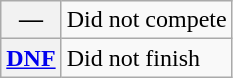<table class="wikitable">
<tr>
<th scope="row">—</th>
<td>Did not compete</td>
</tr>
<tr>
<th scope="row"><a href='#'>DNF</a></th>
<td>Did not finish</td>
</tr>
</table>
